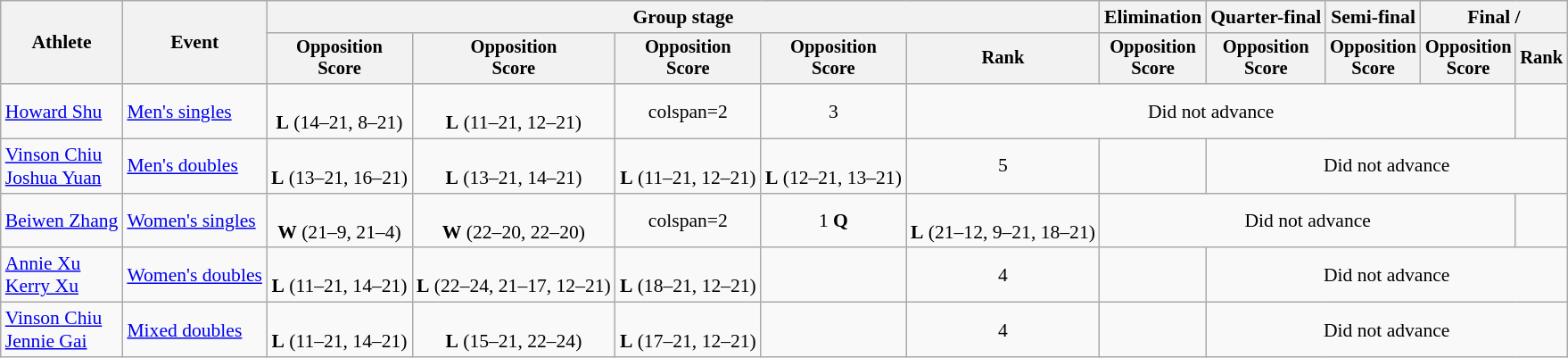<table class=wikitable style=font-size:90%;text-align:center>
<tr>
<th rowspan=2>Athlete</th>
<th rowspan=2>Event</th>
<th colspan=5>Group stage</th>
<th>Elimination</th>
<th>Quarter-final</th>
<th>Semi-final</th>
<th colspan=2>Final / </th>
</tr>
<tr style=font-size:95%>
<th>Opposition<br>Score</th>
<th>Opposition<br>Score</th>
<th>Opposition<br>Score</th>
<th>Opposition<br>Score</th>
<th>Rank</th>
<th>Opposition<br>Score</th>
<th>Opposition<br>Score</th>
<th>Opposition<br>Score</th>
<th>Opposition<br>Score</th>
<th>Rank</th>
</tr>
<tr>
<td align=left><a href='#'>Howard Shu</a></td>
<td align=left><a href='#'>Men's singles</a></td>
<td><br><strong>L</strong> (14–21, 8–21)</td>
<td><br><strong>L</strong> (11–21, 12–21)</td>
<td>colspan=2 </td>
<td>3</td>
<td colspan=5>Did not advance</td>
</tr>
<tr>
<td align=left><a href='#'>Vinson Chiu</a><br><a href='#'>Joshua Yuan</a></td>
<td align=left><a href='#'>Men's doubles</a></td>
<td><br><strong>L</strong> (13–21, 16–21)</td>
<td><br><strong>L</strong> (13–21, 14–21)</td>
<td><br><strong>L</strong> (11–21, 12–21)</td>
<td><br><strong>L</strong> (12–21, 13–21)</td>
<td>5</td>
<td></td>
<td colspan=4>Did not advance</td>
</tr>
<tr>
<td align=left><a href='#'>Beiwen Zhang</a></td>
<td align=left><a href='#'>Women's singles</a></td>
<td><br><strong>W</strong> (21–9, 21–4)</td>
<td><br><strong>W</strong> (22–20, 22–20)</td>
<td>colspan=2 </td>
<td>1 <strong>Q</strong></td>
<td><br><strong>L</strong> (21–12, 9–21, 18–21)</td>
<td colspan=4>Did not advance</td>
</tr>
<tr>
<td align=left><a href='#'>Annie Xu</a><br><a href='#'>Kerry Xu</a></td>
<td align=left><a href='#'>Women's doubles</a></td>
<td><br><strong>L</strong> (11–21, 14–21)</td>
<td><br><strong>L</strong> (22–24, 21–17, 12–21)</td>
<td><br><strong>L</strong> (18–21, 12–21)</td>
<td></td>
<td>4</td>
<td></td>
<td colspan=4>Did not advance</td>
</tr>
<tr>
<td align=left><a href='#'>Vinson Chiu</a><br><a href='#'>Jennie Gai</a></td>
<td align=left><a href='#'>Mixed doubles</a></td>
<td><br><strong>L</strong> (11–21, 14–21)</td>
<td><br><strong>L</strong> (15–21, 22–24)</td>
<td><br><strong>L</strong> (17–21, 12–21)</td>
<td></td>
<td>4</td>
<td></td>
<td colspan=4>Did not advance</td>
</tr>
</table>
